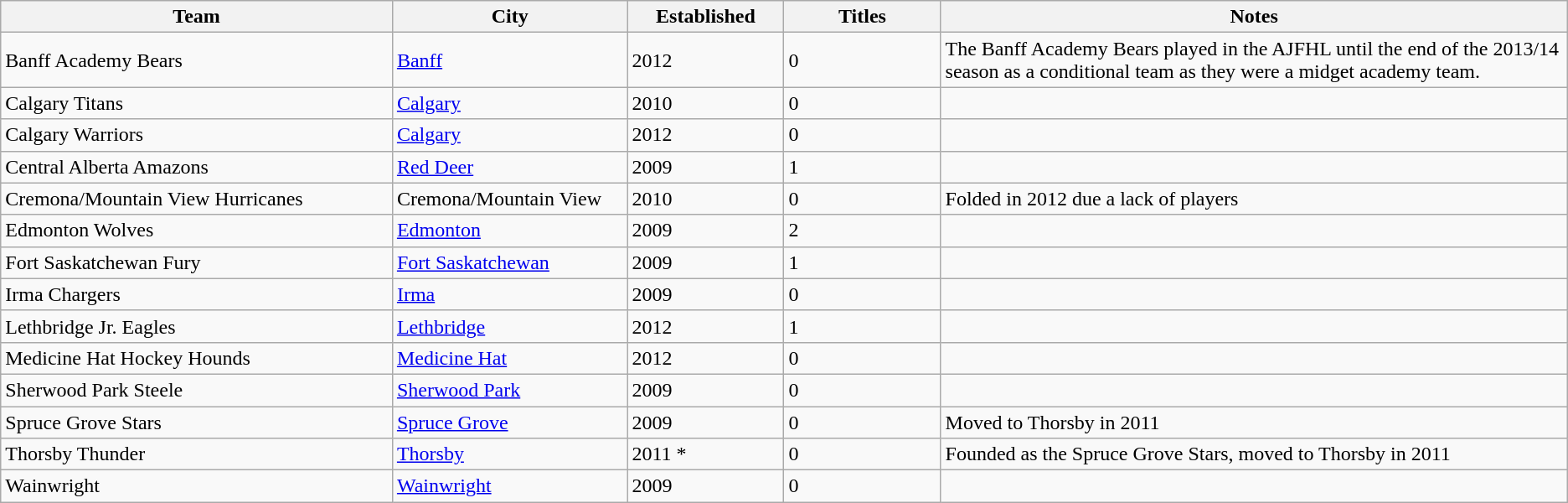<table class="wikitable">
<tr>
<th bgcolor="#DDDDFF" width="25%">Team</th>
<th bgcolor="#DDDDFF" width="15%">City</th>
<th bgcolor="#DDDDFF" width="10%">Established</th>
<th bgcolor="#DDDDFF" width="10%">Titles</th>
<th bgcolor="#DDDDFF" width="45%">Notes</th>
</tr>
<tr>
<td>Banff Academy Bears</td>
<td><a href='#'>Banff</a></td>
<td>2012</td>
<td>0</td>
<td>The Banff Academy Bears played in the AJFHL until the end of the 2013/14 season as a conditional team as they were a midget academy team.</td>
</tr>
<tr>
<td>Calgary Titans</td>
<td><a href='#'>Calgary</a></td>
<td>2010</td>
<td>0</td>
<td></td>
</tr>
<tr>
<td>Calgary Warriors</td>
<td><a href='#'>Calgary</a></td>
<td>2012</td>
<td>0</td>
<td></td>
</tr>
<tr>
<td>Central Alberta Amazons</td>
<td><a href='#'>Red Deer</a></td>
<td>2009</td>
<td>1</td>
<td></td>
</tr>
<tr>
<td>Cremona/Mountain View Hurricanes</td>
<td>Cremona/Mountain View</td>
<td>2010</td>
<td>0</td>
<td>Folded in 2012 due a lack of players</td>
</tr>
<tr>
<td>Edmonton Wolves</td>
<td><a href='#'>Edmonton</a></td>
<td>2009</td>
<td>2</td>
<td></td>
</tr>
<tr>
<td>Fort Saskatchewan Fury</td>
<td><a href='#'>Fort Saskatchewan</a></td>
<td>2009</td>
<td>1</td>
<td></td>
</tr>
<tr>
<td>Irma Chargers</td>
<td><a href='#'>Irma</a></td>
<td>2009</td>
<td>0</td>
<td></td>
</tr>
<tr>
<td>Lethbridge Jr. Eagles</td>
<td><a href='#'>Lethbridge</a></td>
<td>2012</td>
<td>1</td>
<td></td>
</tr>
<tr>
<td>Medicine Hat Hockey Hounds</td>
<td><a href='#'>Medicine Hat</a></td>
<td>2012</td>
<td>0</td>
<td></td>
</tr>
<tr>
<td>Sherwood Park Steele</td>
<td><a href='#'>Sherwood Park</a></td>
<td>2009</td>
<td>0</td>
<td></td>
</tr>
<tr>
<td>Spruce Grove Stars</td>
<td><a href='#'>Spruce Grove</a></td>
<td>2009</td>
<td>0</td>
<td>Moved to Thorsby in 2011</td>
</tr>
<tr>
<td>Thorsby Thunder</td>
<td><a href='#'>Thorsby</a></td>
<td>2011 *</td>
<td>0</td>
<td>Founded as the Spruce Grove Stars, moved to Thorsby in 2011</td>
</tr>
<tr>
<td>Wainwright</td>
<td><a href='#'>Wainwright</a></td>
<td>2009</td>
<td>0</td>
<td></td>
</tr>
</table>
